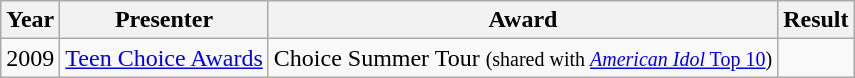<table class="wikitable">
<tr>
<th>Year</th>
<th>Presenter</th>
<th>Award</th>
<th>Result</th>
</tr>
<tr>
<td>2009</td>
<td><a href='#'>Teen Choice Awards</a></td>
<td>Choice Summer Tour <small>(shared with <a href='#'><em>American Idol</em> Top 10</a>)</small></td>
<td></td>
</tr>
</table>
